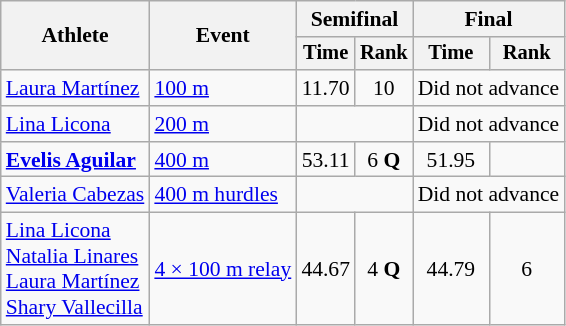<table class=wikitable style=font-size:90%;text-align:center>
<tr>
<th rowspan=2>Athlete</th>
<th rowspan=2>Event</th>
<th colspan=2>Semifinal</th>
<th colspan=2>Final</th>
</tr>
<tr style=font-size:95%>
<th>Time</th>
<th>Rank</th>
<th>Time</th>
<th>Rank</th>
</tr>
<tr align=center>
<td align=left><a href='#'>Laura Martínez</a></td>
<td align=left><a href='#'>100 m</a></td>
<td>11.70</td>
<td>10</td>
<td colspan=2>Did not advance</td>
</tr>
<tr align=center>
<td align=left><a href='#'>Lina Licona</a></td>
<td align=left><a href='#'>200 m</a></td>
<td colspan=2></td>
<td colspan=2>Did not advance</td>
</tr>
<tr align=center>
<td align=left><strong><a href='#'>Evelis Aguilar</a></strong></td>
<td align=left><a href='#'>400 m</a></td>
<td>53.11</td>
<td>6 <strong>Q</strong></td>
<td>51.95</td>
<td></td>
</tr>
<tr align=center>
<td align=left><a href='#'>Valeria Cabezas</a></td>
<td align=left><a href='#'>400 m hurdles</a></td>
<td colspan=2></td>
<td colspan=2>Did not advance</td>
</tr>
<tr align=center>
<td align=left><a href='#'>Lina Licona</a><br><a href='#'>Natalia Linares</a><br><a href='#'>Laura Martínez</a><br><a href='#'>Shary Vallecilla</a></td>
<td align=left><a href='#'>4 × 100 m relay</a></td>
<td>44.67</td>
<td>4 <strong>Q</strong></td>
<td>44.79</td>
<td>6</td>
</tr>
</table>
